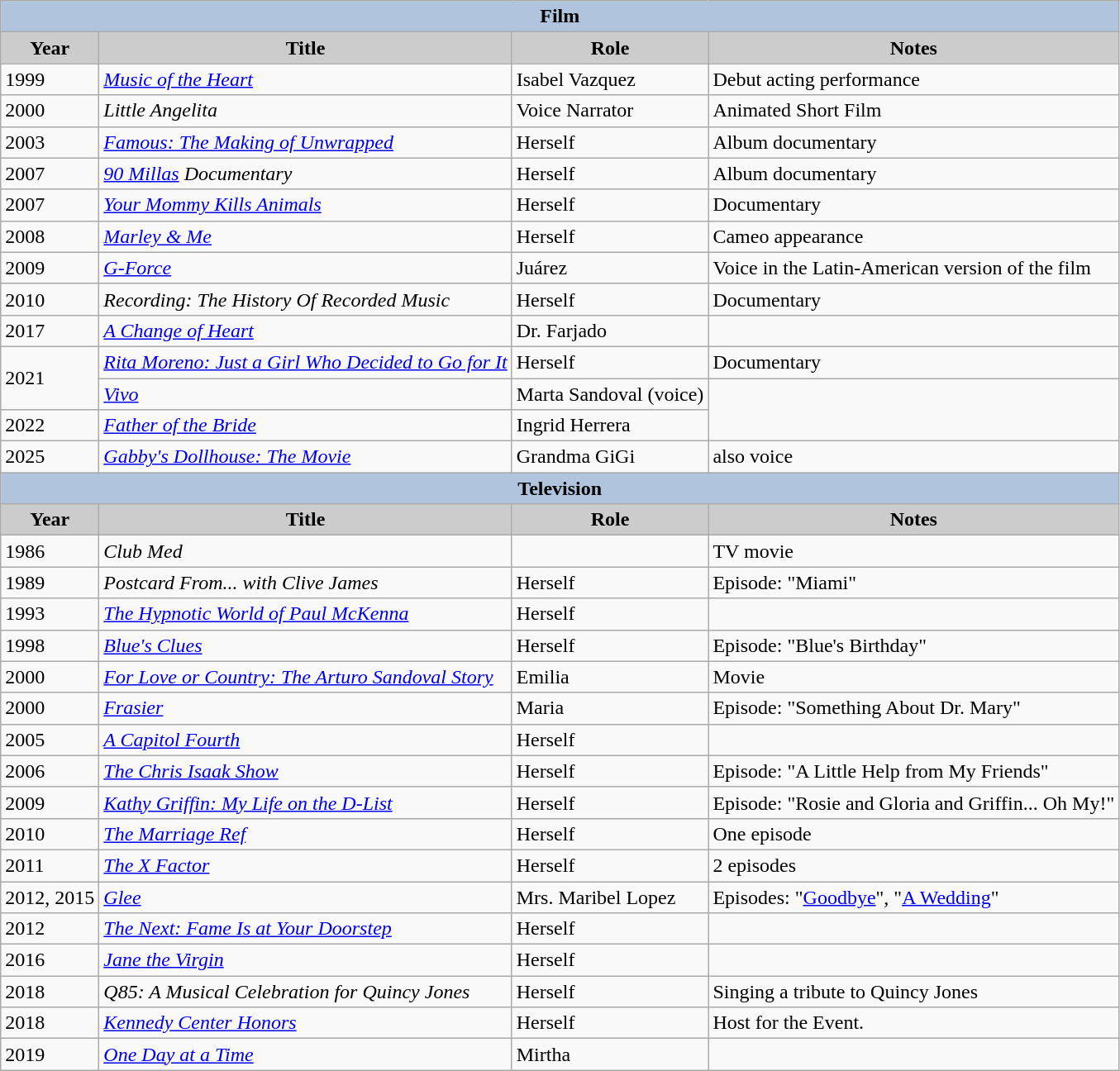<table class="wikitable">
<tr style="text-align:center;">
<th colspan=4 style="background:#B0C4DE;">Film</th>
</tr>
<tr style="text-align:center;">
<th style="background:#ccc;">Year</th>
<th style="background:#ccc;">Title</th>
<th style="background:#ccc;">Role</th>
<th style="background:#ccc;">Notes</th>
</tr>
<tr>
<td>1999</td>
<td><em><a href='#'>Music of the Heart</a></em></td>
<td>Isabel Vazquez</td>
<td>Debut acting performance</td>
</tr>
<tr>
<td>2000</td>
<td><em>Little Angelita</em></td>
<td>Voice Narrator</td>
<td>Animated Short Film</td>
</tr>
<tr>
<td>2003</td>
<td><em><a href='#'>Famous: The Making of Unwrapped</a></em></td>
<td>Herself</td>
<td>Album documentary</td>
</tr>
<tr>
<td>2007</td>
<td><em><a href='#'>90 Millas</a> Documentary</em></td>
<td>Herself</td>
<td>Album documentary</td>
</tr>
<tr>
<td>2007</td>
<td><em><a href='#'>Your Mommy Kills Animals</a></em></td>
<td>Herself</td>
<td>Documentary</td>
</tr>
<tr>
<td>2008</td>
<td><em><a href='#'>Marley & Me</a></em></td>
<td>Herself</td>
<td>Cameo appearance</td>
</tr>
<tr>
<td>2009</td>
<td><em><a href='#'>G-Force</a></em></td>
<td>Juárez</td>
<td>Voice in the Latin-American version of the film</td>
</tr>
<tr>
<td>2010</td>
<td><em>Recording: The History Of Recorded Music</em></td>
<td>Herself</td>
<td>Documentary</td>
</tr>
<tr>
<td>2017</td>
<td><em><a href='#'>A Change of Heart</a></em></td>
<td>Dr. Farjado</td>
<td></td>
</tr>
<tr>
<td rowspan="2">2021</td>
<td><em><a href='#'>Rita Moreno: Just a Girl Who Decided to Go for It</a></em></td>
<td>Herself</td>
<td>Documentary</td>
</tr>
<tr>
<td><em><a href='#'>Vivo</a></em></td>
<td>Marta Sandoval (voice)</td>
</tr>
<tr>
<td>2022</td>
<td><em><a href='#'>Father of the Bride</a></em></td>
<td>Ingrid Herrera</td>
</tr>
<tr>
<td>2025</td>
<td><em><a href='#'>Gabby's Dollhouse: The Movie</a></em></td>
<td>Grandma GiGi</td>
<td>also voice</td>
</tr>
<tr style="text-align:center;">
<th colspan=4 style="background:#B0C4DE;">Television</th>
</tr>
<tr style="text-align:center;">
<th style="background:#ccc;">Year</th>
<th style="background:#ccc;">Title</th>
<th style="background:#ccc;">Role</th>
<th style="background:#ccc;">Notes</th>
</tr>
<tr>
<td>1986</td>
<td><em>Club Med</em></td>
<td></td>
<td>TV movie</td>
</tr>
<tr>
<td>1989</td>
<td><em>Postcard From... with Clive James</em></td>
<td>Herself</td>
<td>Episode: "Miami"</td>
</tr>
<tr>
<td>1993</td>
<td><em><a href='#'>The Hypnotic World of Paul McKenna</a></em></td>
<td>Herself</td>
</tr>
<tr>
<td>1998</td>
<td><em><a href='#'>Blue's Clues</a></em></td>
<td>Herself</td>
<td>Episode: "Blue's Birthday"</td>
</tr>
<tr>
<td>2000</td>
<td><em><a href='#'>For Love or Country: The Arturo Sandoval Story</a></em></td>
<td>Emilia</td>
<td>Movie</td>
</tr>
<tr>
<td>2000</td>
<td><em><a href='#'>Frasier</a></em></td>
<td>Maria</td>
<td>Episode: "Something About Dr. Mary"</td>
</tr>
<tr>
<td>2005</td>
<td><em><a href='#'>A Capitol Fourth</a></em></td>
<td>Herself</td>
</tr>
<tr>
<td>2006</td>
<td><em><a href='#'>The Chris Isaak Show</a></em></td>
<td>Herself</td>
<td>Episode: "A Little Help from My Friends"</td>
</tr>
<tr>
<td>2009</td>
<td><em><a href='#'>Kathy Griffin: My Life on the D-List</a></em></td>
<td>Herself</td>
<td>Episode: "Rosie and Gloria and Griffin... Oh My!"</td>
</tr>
<tr>
<td>2010</td>
<td><em><a href='#'>The Marriage Ref</a></em></td>
<td>Herself</td>
<td>One episode</td>
</tr>
<tr>
<td>2011</td>
<td><em><a href='#'>The X Factor</a></em></td>
<td>Herself</td>
<td>2 episodes</td>
</tr>
<tr>
<td>2012, 2015</td>
<td><em><a href='#'>Glee</a></em></td>
<td>Mrs. Maribel Lopez</td>
<td>Episodes: "<a href='#'>Goodbye</a>", "<a href='#'>A Wedding</a>"</td>
</tr>
<tr>
<td>2012</td>
<td><em><a href='#'>The Next: Fame Is at Your Doorstep</a></em></td>
<td>Herself</td>
<td></td>
</tr>
<tr>
<td>2016</td>
<td><em><a href='#'>Jane the Virgin</a></em></td>
<td>Herself</td>
<td></td>
</tr>
<tr>
<td>2018</td>
<td><em>Q85: A Musical Celebration for Quincy Jones</em></td>
<td>Herself</td>
<td>Singing a tribute to Quincy Jones</td>
</tr>
<tr>
<td>2018</td>
<td><em><a href='#'>Kennedy Center Honors</a></em></td>
<td>Herself</td>
<td>Host for the Event.</td>
</tr>
<tr>
<td>2019</td>
<td><em><a href='#'>One Day at a Time</a></em></td>
<td>Mirtha</td>
<td></td>
</tr>
</table>
